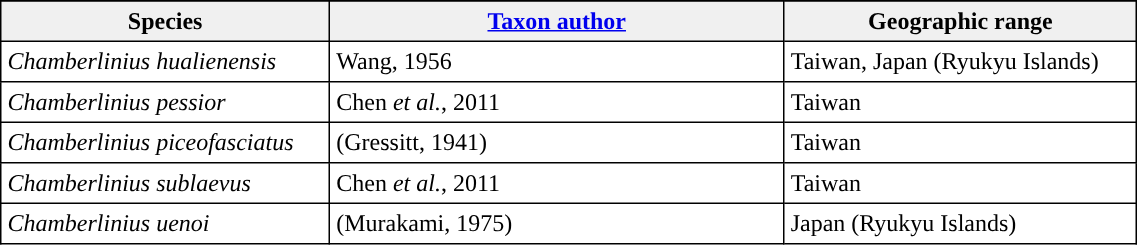<table |cellspacing=0 cellpadding=4 border=1 style="width: 60%; border-collapse: collapse;">
<tr>
</tr>
<tr>
<th bgcolor="#f0f0f0">Species</th>
<th bgcolor="#f0f0f0"><a href='#'>Taxon author</a></th>
<th bgcolor="#f0f0f0">Geographic range</th>
</tr>
<tr>
<td><em>Chamberlinius hualienensis</em></td>
<td>Wang, 1956</td>
<td>Taiwan, Japan (Ryukyu Islands)</td>
</tr>
<tr>
<td><em>Chamberlinius pessior</em></td>
<td style="width:40%">Chen <em>et al.</em>, 2011</td>
<td>Taiwan</td>
</tr>
<tr>
<td><em>Chamberlinius piceofasciatus</em></td>
<td>(Gressitt, 1941)</td>
<td>Taiwan</td>
</tr>
<tr>
<td><em>Chamberlinius sublaevus</em></td>
<td>Chen <em>et al.</em>, 2011</td>
<td>Taiwan</td>
</tr>
<tr>
<td><em>Chamberlinius uenoi</em></td>
<td>(Murakami, 1975)</td>
<td>Japan (Ryukyu Islands)</td>
</tr>
</table>
